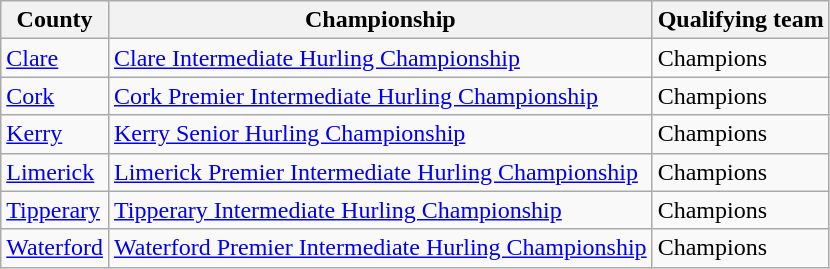<table class="wikitable">
<tr>
<th>County</th>
<th>Championship</th>
<th>Qualifying team</th>
</tr>
<tr>
<td> <a href='#'>Clare</a></td>
<td><a href='#'>Clare Intermediate Hurling Championship</a></td>
<td>Champions</td>
</tr>
<tr>
<td> <a href='#'>Cork</a></td>
<td><a href='#'>Cork Premier Intermediate Hurling Championship</a></td>
<td>Champions</td>
</tr>
<tr>
<td> <a href='#'>Kerry</a></td>
<td><a href='#'>Kerry Senior Hurling Championship</a></td>
<td>Champions</td>
</tr>
<tr>
<td> <a href='#'>Limerick</a></td>
<td><a href='#'>Limerick Premier Intermediate Hurling Championship</a></td>
<td>Champions</td>
</tr>
<tr>
<td> <a href='#'>Tipperary</a></td>
<td><a href='#'>Tipperary Intermediate Hurling Championship</a></td>
<td>Champions</td>
</tr>
<tr>
<td> <a href='#'>Waterford</a></td>
<td><a href='#'>Waterford Premier Intermediate Hurling Championship</a></td>
<td>Champions</td>
</tr>
</table>
